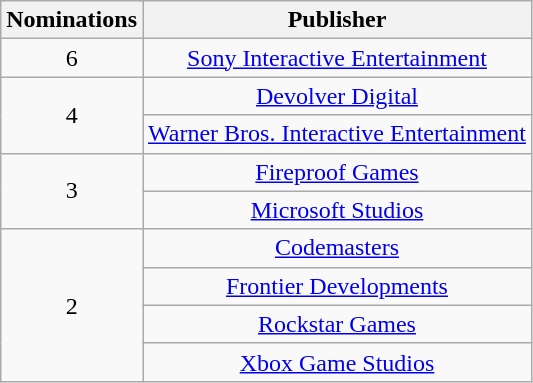<table class="wikitable" style="text-align:center;">
<tr>
<th>Nominations</th>
<th>Publisher</th>
</tr>
<tr>
<td align="center">6</td>
<td><a href='#'>Sony Interactive Entertainment</a></td>
</tr>
<tr>
<td align="center" rowspan="2">4</td>
<td><a href='#'>Devolver Digital</a></td>
</tr>
<tr>
<td><a href='#'>Warner Bros. Interactive Entertainment</a></td>
</tr>
<tr>
<td align="center" rowspan="2">3</td>
<td><a href='#'>Fireproof Games</a></td>
</tr>
<tr>
<td><a href='#'>Microsoft Studios</a></td>
</tr>
<tr>
<td align="center" rowspan="4">2</td>
<td><a href='#'>Codemasters</a></td>
</tr>
<tr>
<td><a href='#'>Frontier Developments</a></td>
</tr>
<tr>
<td><a href='#'>Rockstar Games</a></td>
</tr>
<tr>
<td><a href='#'>Xbox Game Studios</a></td>
</tr>
</table>
